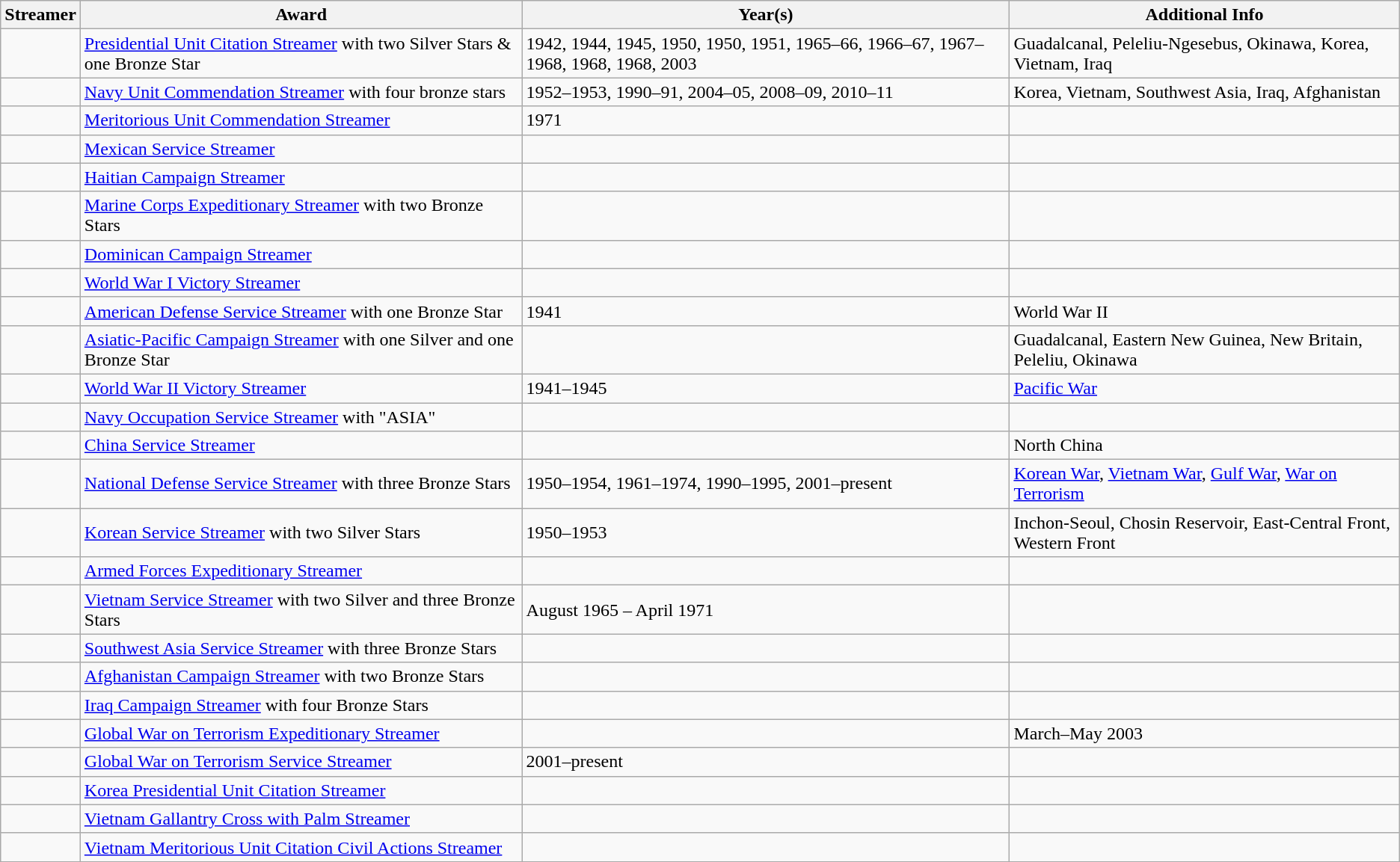<table class=wikitable>
<tr>
<th>Streamer</th>
<th>Award</th>
<th>Year(s)</th>
<th>Additional Info</th>
</tr>
<tr>
<td></td>
<td><a href='#'>Presidential Unit Citation Streamer</a> with two Silver Stars & one Bronze Star</td>
<td>1942, 1944, 1945, 1950, 1950, 1951, 1965–66, 1966–67, 1967–1968, 1968, 1968, 2003</td>
<td>Guadalcanal, Peleliu-Ngesebus, Okinawa, Korea, Vietnam, Iraq</td>
</tr>
<tr>
<td></td>
<td><a href='#'>Navy Unit Commendation Streamer</a> with four bronze stars</td>
<td>1952–1953, 1990–91, 2004–05, 2008–09, 2010–11</td>
<td>Korea, Vietnam, Southwest Asia, Iraq, Afghanistan</td>
</tr>
<tr>
<td></td>
<td><a href='#'>Meritorious Unit Commendation Streamer</a></td>
<td>1971</td>
<td><br></td>
</tr>
<tr>
<td></td>
<td><a href='#'>Mexican Service Streamer</a></td>
<td><br></td>
<td><br></td>
</tr>
<tr>
<td></td>
<td><a href='#'>Haitian Campaign Streamer</a></td>
<td><br></td>
<td><br></td>
</tr>
<tr>
<td></td>
<td><a href='#'>Marine Corps Expeditionary Streamer</a> with two Bronze Stars</td>
<td><br></td>
<td><br></td>
</tr>
<tr>
<td></td>
<td><a href='#'>Dominican Campaign Streamer</a></td>
<td><br></td>
<td><br></td>
</tr>
<tr>
<td></td>
<td><a href='#'>World War I Victory Streamer</a></td>
<td><br></td>
<td><br></td>
</tr>
<tr>
<td></td>
<td><a href='#'>American Defense Service Streamer</a> with one Bronze Star</td>
<td>1941</td>
<td>World War II</td>
</tr>
<tr>
<td></td>
<td><a href='#'>Asiatic-Pacific Campaign Streamer</a> with one Silver and one Bronze Star</td>
<td><br></td>
<td>Guadalcanal, Eastern New Guinea, New Britain, Peleliu, Okinawa</td>
</tr>
<tr>
<td></td>
<td><a href='#'>World War II Victory Streamer</a></td>
<td>1941–1945</td>
<td><a href='#'>Pacific War</a></td>
</tr>
<tr>
<td></td>
<td><a href='#'>Navy Occupation Service Streamer</a> with "ASIA"</td>
<td><br></td>
<td><br></td>
</tr>
<tr>
<td></td>
<td><a href='#'>China Service Streamer</a></td>
<td><br></td>
<td>North China</td>
</tr>
<tr>
<td></td>
<td><a href='#'>National Defense Service Streamer</a> with three Bronze Stars</td>
<td>1950–1954, 1961–1974, 1990–1995, 2001–present</td>
<td><a href='#'>Korean War</a>, <a href='#'>Vietnam War</a>, <a href='#'>Gulf War</a>, <a href='#'>War on Terrorism</a></td>
</tr>
<tr>
<td></td>
<td><a href='#'>Korean Service Streamer</a> with two Silver Stars</td>
<td>1950–1953</td>
<td>Inchon-Seoul, Chosin Reservoir, East-Central Front, Western Front</td>
</tr>
<tr>
<td></td>
<td><a href='#'>Armed Forces Expeditionary Streamer</a></td>
<td><br></td>
<td><br></td>
</tr>
<tr>
<td></td>
<td><a href='#'>Vietnam Service Streamer</a> with two Silver and three Bronze Stars</td>
<td>August 1965 – April 1971</td>
<td></td>
</tr>
<tr>
<td></td>
<td><a href='#'>Southwest Asia Service Streamer</a> with three Bronze Stars</td>
<td><br></td>
<td><br></td>
</tr>
<tr>
<td></td>
<td><a href='#'>Afghanistan Campaign Streamer</a> with two Bronze Stars</td>
<td><br></td>
<td><br></td>
</tr>
<tr>
<td></td>
<td><a href='#'>Iraq Campaign Streamer</a> with four Bronze Stars</td>
<td><br></td>
<td><br></td>
</tr>
<tr>
<td></td>
<td><a href='#'>Global War on Terrorism Expeditionary Streamer</a></td>
<td><br></td>
<td>March–May 2003</td>
</tr>
<tr>
<td></td>
<td><a href='#'>Global War on Terrorism Service Streamer</a></td>
<td>2001–present</td>
<td><br></td>
</tr>
<tr>
<td></td>
<td><a href='#'>Korea Presidential Unit Citation Streamer</a></td>
<td><br></td>
<td><br></td>
</tr>
<tr>
<td></td>
<td><a href='#'>Vietnam Gallantry Cross with Palm Streamer</a></td>
<td><br></td>
<td><br></td>
</tr>
<tr>
<td></td>
<td><a href='#'>Vietnam Meritorious Unit Citation Civil Actions Streamer</a></td>
<td><br></td>
<td><br></td>
</tr>
<tr>
</tr>
</table>
